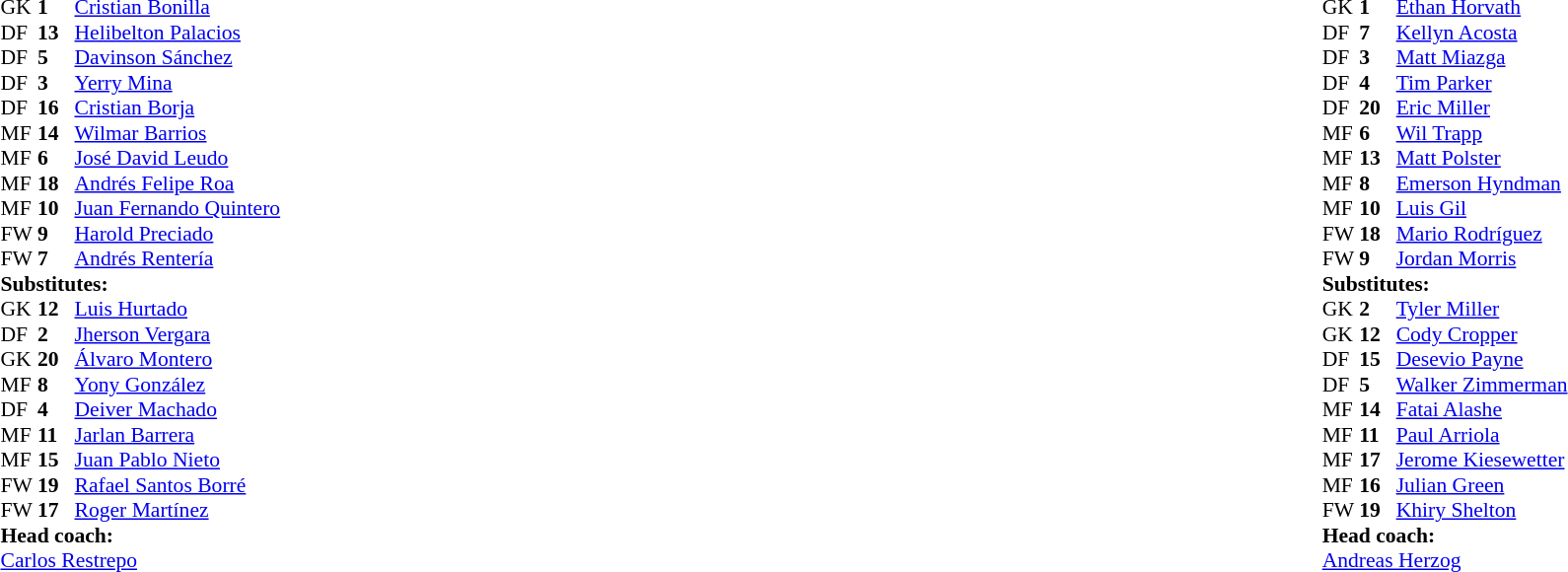<table style="width:100%">
<tr>
<td style="vertical-align:top;width:45%"><br><table style="font-size: 90%;" cellspacing="0" cellpadding="0">
<tr>
<td colspan=4></td>
</tr>
<tr>
<th style="width:25px"></th>
<th style="width:25px"></th>
</tr>
<tr>
<td>GK</td>
<td style="font-weight:bold">1</td>
<td><a href='#'>Cristian Bonilla</a></td>
<td></td>
<td></td>
</tr>
<tr>
<td>DF</td>
<td style="font-weight:bold">13</td>
<td><a href='#'>Helibelton Palacios</a></td>
<td></td>
<td></td>
</tr>
<tr>
<td>DF</td>
<td style="font-weight:bold">5</td>
<td><a href='#'>Davinson Sánchez</a></td>
<td></td>
<td></td>
</tr>
<tr>
<td>DF</td>
<td style="font-weight:bold">3</td>
<td><a href='#'>Yerry Mina</a></td>
<td></td>
<td></td>
</tr>
<tr>
<td>DF</td>
<td style="font-weight:bold">16</td>
<td><a href='#'>Cristian Borja</a></td>
<td></td>
<td></td>
</tr>
<tr>
<td>MF</td>
<td style="font-weight:bold">14</td>
<td><a href='#'>Wilmar Barrios</a></td>
<td></td>
<td></td>
</tr>
<tr>
<td>MF</td>
<td style="font-weight:bold">6</td>
<td><a href='#'>José David Leudo</a></td>
<td></td>
<td></td>
</tr>
<tr>
<td>MF</td>
<td style="font-weight:bold">18</td>
<td><a href='#'>Andrés Felipe Roa</a></td>
<td></td>
<td></td>
</tr>
<tr>
<td>MF</td>
<td style="font-weight:bold">10</td>
<td><a href='#'>Juan Fernando Quintero</a></td>
<td></td>
<td></td>
</tr>
<tr>
<td>FW</td>
<td style="font-weight:bold">9</td>
<td><a href='#'>Harold Preciado</a></td>
<td></td>
<td></td>
</tr>
<tr>
<td>FW</td>
<td style="font-weight:bold">7</td>
<td><a href='#'>Andrés Rentería</a></td>
<td></td>
<td></td>
</tr>
<tr>
<td colspan=3><strong>Substitutes:</strong></td>
</tr>
<tr>
<td>GK</td>
<td style="font-weight:bold">12</td>
<td><a href='#'>Luis Hurtado</a></td>
<td></td>
<td></td>
</tr>
<tr>
<td>DF</td>
<td style="font-weight:bold">2</td>
<td><a href='#'>Jherson Vergara</a></td>
<td></td>
<td></td>
</tr>
<tr>
<td>GK</td>
<td style="font-weight:bold">20</td>
<td><a href='#'>Álvaro Montero</a></td>
<td></td>
<td></td>
</tr>
<tr>
<td>MF</td>
<td style="font-weight:bold">8</td>
<td><a href='#'>Yony González</a></td>
<td></td>
<td></td>
</tr>
<tr>
<td>DF</td>
<td style="font-weight:bold">4</td>
<td><a href='#'>Deiver Machado</a></td>
<td></td>
<td></td>
</tr>
<tr>
<td>MF</td>
<td style="font-weight:bold">11</td>
<td><a href='#'>Jarlan Barrera</a></td>
<td></td>
<td></td>
</tr>
<tr>
<td>MF</td>
<td style="font-weight:bold">15</td>
<td><a href='#'>Juan Pablo Nieto</a></td>
<td></td>
<td></td>
</tr>
<tr>
<td>FW</td>
<td style="font-weight:bold">19</td>
<td><a href='#'>Rafael Santos Borré</a></td>
<td></td>
<td></td>
</tr>
<tr>
<td>FW</td>
<td style="font-weight:bold">17</td>
<td><a href='#'>Roger Martínez</a></td>
<td></td>
<td></td>
</tr>
<tr>
<td colspan=3><strong>Head coach:</strong></td>
</tr>
<tr>
<td colspan=3> <a href='#'>Carlos Restrepo</a></td>
<td></td>
</tr>
</table>
</td>
<td style="vertical-align:top;"></td>
<td style="vertical-align:top;width:45%"><br><table style="font-size: 90%; margin: auto;" cellspacing="0" cellpadding="0">
<tr>
<td colspan=4></td>
</tr>
<tr>
<th style="width:25px"></th>
<th style="width:25px"></th>
</tr>
<tr>
<td>GK</td>
<td style="font-weight:bold">1</td>
<td><a href='#'>Ethan Horvath</a></td>
<td></td>
<td></td>
</tr>
<tr>
<td>DF</td>
<td style="font-weight:bold">7</td>
<td><a href='#'>Kellyn Acosta</a></td>
<td></td>
<td></td>
</tr>
<tr>
<td>DF</td>
<td style="font-weight:bold">3</td>
<td><a href='#'>Matt Miazga</a></td>
<td></td>
<td></td>
</tr>
<tr>
<td>DF</td>
<td style="font-weight:bold">4</td>
<td><a href='#'>Tim Parker</a></td>
<td></td>
<td></td>
</tr>
<tr>
<td>DF</td>
<td style="font-weight:bold">20</td>
<td><a href='#'>Eric Miller</a></td>
<td></td>
<td></td>
</tr>
<tr>
<td>MF</td>
<td style="font-weight:bold">6</td>
<td><a href='#'>Wil Trapp</a></td>
<td></td>
<td></td>
</tr>
<tr>
<td>MF</td>
<td style="font-weight:bold">13</td>
<td><a href='#'>Matt Polster</a></td>
<td></td>
<td></td>
</tr>
<tr>
<td>MF</td>
<td style="font-weight:bold">8</td>
<td><a href='#'>Emerson Hyndman</a></td>
<td></td>
<td></td>
</tr>
<tr>
<td>MF</td>
<td style="font-weight:bold">10</td>
<td><a href='#'>Luis Gil</a></td>
<td></td>
<td></td>
</tr>
<tr>
<td>FW</td>
<td style="font-weight:bold">18</td>
<td><a href='#'>Mario Rodríguez</a></td>
<td></td>
<td></td>
</tr>
<tr>
<td>FW</td>
<td style="font-weight:bold">9</td>
<td><a href='#'>Jordan Morris</a></td>
<td></td>
<td></td>
</tr>
<tr>
<td colspan=3><strong>Substitutes:</strong></td>
</tr>
<tr>
<td>GK</td>
<td style="font-weight:bold">2</td>
<td><a href='#'>Tyler Miller</a></td>
<td></td>
<td></td>
</tr>
<tr>
<td>GK</td>
<td style="font-weight:bold">12</td>
<td><a href='#'>Cody Cropper</a></td>
<td></td>
<td></td>
</tr>
<tr>
<td>DF</td>
<td style="font-weight:bold">15</td>
<td><a href='#'>Desevio Payne</a></td>
<td></td>
<td></td>
</tr>
<tr>
<td>DF</td>
<td style="font-weight:bold">5</td>
<td><a href='#'>Walker Zimmerman</a></td>
<td></td>
<td></td>
</tr>
<tr>
<td>MF</td>
<td style="font-weight:bold">14</td>
<td><a href='#'>Fatai Alashe</a></td>
<td></td>
<td></td>
</tr>
<tr>
<td>MF</td>
<td style="font-weight:bold">11</td>
<td><a href='#'>Paul Arriola</a></td>
<td></td>
<td></td>
</tr>
<tr>
<td>MF</td>
<td style="font-weight:bold">17</td>
<td><a href='#'>Jerome Kiesewetter</a></td>
<td></td>
<td></td>
</tr>
<tr>
<td>MF</td>
<td style="font-weight:bold">16</td>
<td><a href='#'>Julian Green</a></td>
<td></td>
<td></td>
</tr>
<tr>
<td>FW</td>
<td style="font-weight:bold">19</td>
<td><a href='#'>Khiry Shelton</a></td>
<td></td>
<td></td>
</tr>
<tr>
<td colspan=3><strong>Head coach:</strong></td>
</tr>
<tr>
<td colspan=3> <a href='#'>Andreas Herzog</a></td>
<td></td>
</tr>
</table>
</td>
</tr>
</table>
